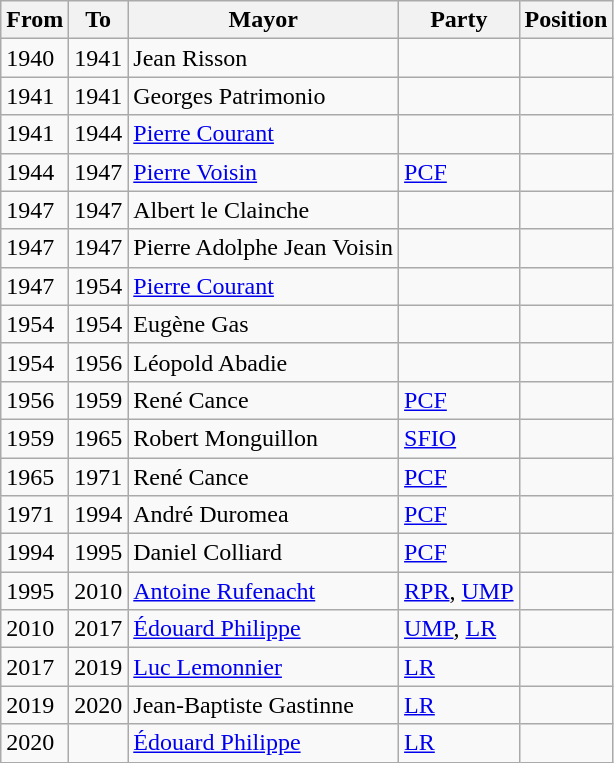<table class="wikitable">
<tr>
<th>From</th>
<th>To</th>
<th>Mayor</th>
<th>Party</th>
<th>Position</th>
</tr>
<tr>
<td>1940</td>
<td>1941</td>
<td>Jean Risson</td>
<td></td>
<td></td>
</tr>
<tr>
<td>1941</td>
<td>1941</td>
<td>Georges Patrimonio</td>
<td></td>
<td></td>
</tr>
<tr>
<td>1941</td>
<td>1944</td>
<td><a href='#'>Pierre Courant</a></td>
<td></td>
<td></td>
</tr>
<tr>
<td>1944</td>
<td>1947</td>
<td><a href='#'>Pierre Voisin</a></td>
<td><a href='#'>PCF</a></td>
<td></td>
</tr>
<tr>
<td>1947</td>
<td>1947</td>
<td>Albert le Clainche</td>
<td></td>
<td></td>
</tr>
<tr>
<td>1947</td>
<td>1947</td>
<td>Pierre Adolphe Jean Voisin</td>
<td></td>
<td></td>
</tr>
<tr>
<td>1947</td>
<td>1954</td>
<td><a href='#'>Pierre Courant</a></td>
<td></td>
<td></td>
</tr>
<tr>
<td>1954</td>
<td>1954</td>
<td>Eugène Gas</td>
<td></td>
<td></td>
</tr>
<tr>
<td>1954</td>
<td>1956</td>
<td>Léopold Abadie</td>
<td></td>
<td></td>
</tr>
<tr>
<td>1956</td>
<td>1959</td>
<td>René Cance</td>
<td><a href='#'>PCF</a></td>
<td></td>
</tr>
<tr>
<td>1959</td>
<td>1965</td>
<td>Robert Monguillon</td>
<td><a href='#'>SFIO</a></td>
<td></td>
</tr>
<tr>
<td>1965</td>
<td>1971</td>
<td>René Cance</td>
<td><a href='#'>PCF</a></td>
<td></td>
</tr>
<tr>
<td>1971</td>
<td>1994</td>
<td>André Duromea</td>
<td><a href='#'>PCF</a></td>
<td></td>
</tr>
<tr>
<td>1994</td>
<td>1995</td>
<td>Daniel Colliard</td>
<td><a href='#'>PCF</a></td>
<td></td>
</tr>
<tr>
<td>1995</td>
<td>2010</td>
<td><a href='#'>Antoine Rufenacht</a></td>
<td><a href='#'>RPR</a>, <a href='#'>UMP</a></td>
<td></td>
</tr>
<tr>
<td>2010</td>
<td>2017</td>
<td><a href='#'>Édouard Philippe</a></td>
<td><a href='#'>UMP</a>, <a href='#'>LR</a></td>
<td></td>
</tr>
<tr>
<td>2017</td>
<td>2019</td>
<td><a href='#'>Luc Lemonnier</a></td>
<td><a href='#'>LR</a></td>
<td></td>
</tr>
<tr>
<td>2019</td>
<td>2020</td>
<td>Jean-Baptiste Gastinne</td>
<td><a href='#'>LR</a></td>
<td></td>
</tr>
<tr>
<td>2020</td>
<td></td>
<td><a href='#'>Édouard Philippe</a></td>
<td><a href='#'>LR</a></td>
<td></td>
</tr>
</table>
